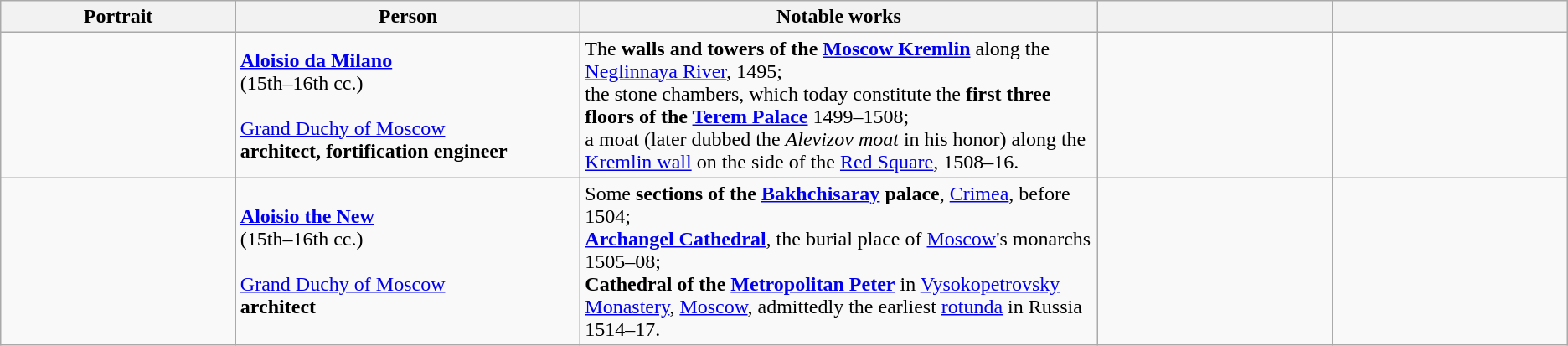<table class="wikitable">
<tr ">
<th style="width:15%;">Portrait</th>
<th style="width:22%;">Person</th>
<th style="width:33%;">Notable works</th>
<th style="width:15%;"></th>
<th style="width:15%;"></th>
</tr>
<tr>
<td></td>
<td><strong><a href='#'>Aloisio da Milano</a></strong><br>(15th–16th cc.)<br><br> <a href='#'>Grand Duchy of Moscow</a><br><strong>architect, fortification engineer</strong></td>
<td>The <strong>walls and towers of the <a href='#'>Moscow Kremlin</a></strong> along the <a href='#'>Neglinnaya River</a>, 1495;<br>the stone chambers, which today constitute the <strong>first three floors of the <a href='#'>Terem Palace</a></strong> 1499–1508;<br> a moat (later dubbed the <em>Alevizov moat</em> in his honor) along the <a href='#'>Kremlin wall</a> on the side of the <a href='#'>Red Square</a>, 1508–16.</td>
<td></td>
<td></td>
</tr>
<tr>
<td></td>
<td><strong><a href='#'>Aloisio the New</a></strong><br>(15th–16th cc.)<br><br> <a href='#'>Grand Duchy of Moscow</a><br><strong>architect</strong></td>
<td>Some <strong>sections of the <a href='#'>Bakhchisaray</a> palace</strong>, <a href='#'>Crimea</a>, before 1504;<br><strong><a href='#'>Archangel Cathedral</a></strong>, the burial place of <a href='#'>Moscow</a>'s monarchs 1505–08;<br><strong>Cathedral of the <a href='#'>Metropolitan Peter</a></strong> in <a href='#'>Vysokopetrovsky Monastery</a>, <a href='#'>Moscow</a>, admittedly the earliest <a href='#'>rotunda</a> in Russia 1514–17.</td>
<td></td>
<td></td>
</tr>
</table>
